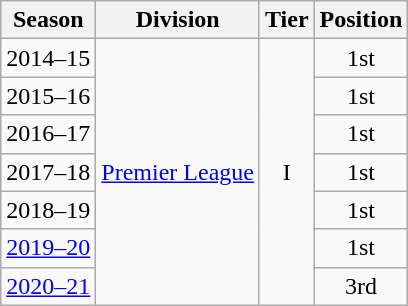<table class="wikitable">
<tr>
<th>Season</th>
<th>Division</th>
<th>Tier</th>
<th>Position</th>
</tr>
<tr align="center">
<td>2014–15</td>
<td rowspan=7 align="center"><a href='#'>Premier League</a></td>
<td rowspan=7 align="center">I</td>
<td>1st</td>
</tr>
<tr align="center">
<td>2015–16</td>
<td>1st</td>
</tr>
<tr align="center">
<td>2016–17</td>
<td>1st</td>
</tr>
<tr align="center">
<td>2017–18</td>
<td>1st</td>
</tr>
<tr align="center">
<td>2018–19</td>
<td>1st</td>
</tr>
<tr align="center">
<td><a href='#'>2019–20</a></td>
<td>1st</td>
</tr>
<tr align="center">
<td><a href='#'>2020–21</a></td>
<td>3rd</td>
</tr>
</table>
